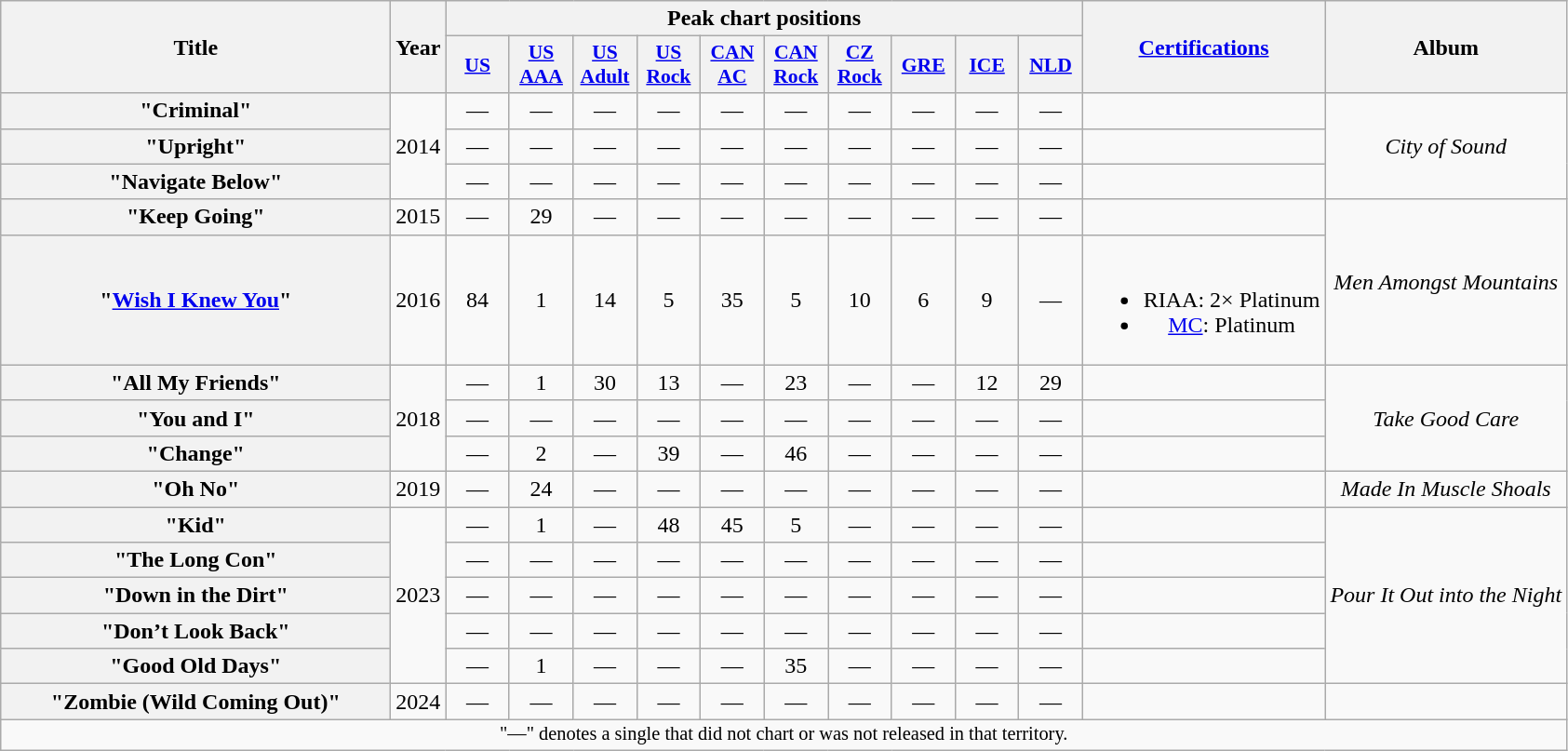<table class="wikitable plainrowheaders" style="text-align:center;">
<tr>
<th scope="col" rowspan="2" style="width:17em;">Title</th>
<th scope="col" rowspan="2">Year</th>
<th scope="col" colspan="10">Peak chart positions</th>
<th scope="col" rowspan="2"><a href='#'>Certifications</a></th>
<th scope="col" rowspan="2">Album</th>
</tr>
<tr>
<th scope="col" style="width:2.7em;font-size:90%;"><a href='#'>US</a><br></th>
<th scope="col" style="width:2.7em;font-size:90%;"><a href='#'>US<br>AAA</a><br></th>
<th scope="col" style="width:2.7em;font-size:90%;"><a href='#'>US Adult</a><br></th>
<th scope="col" style="width:2.7em;font-size:90%;"><a href='#'>US<br>Rock</a><br></th>
<th scope="col" style="width:2.7em;font-size:90%;"><a href='#'>CAN<br>AC</a><br></th>
<th scope="col" style="width:2.7em;font-size:90%;"><a href='#'>CAN<br>Rock</a><br></th>
<th scope="col" style="width:2.7em;font-size:90%;"><a href='#'>CZ<br>Rock</a><br></th>
<th scope="col" style="width:2.7em;font-size:90%;"><a href='#'>GRE</a><br></th>
<th scope="col" style="width:2.7em;font-size:90%;"><a href='#'>ICE</a><br></th>
<th scope="col" style="width:2.7em;font-size:90%;"><a href='#'>NLD</a><br></th>
</tr>
<tr>
<th scope="row">"Criminal"</th>
<td rowspan="3">2014</td>
<td>—</td>
<td>—</td>
<td>—</td>
<td>—</td>
<td>—</td>
<td>—</td>
<td>—</td>
<td>—</td>
<td>—</td>
<td>—</td>
<td></td>
<td rowspan="3"><em>City of Sound</em></td>
</tr>
<tr>
<th scope="row">"Upright"</th>
<td>—</td>
<td>—</td>
<td>—</td>
<td>—</td>
<td>—</td>
<td>—</td>
<td>—</td>
<td>—</td>
<td>—</td>
<td>—</td>
<td></td>
</tr>
<tr>
<th scope="row">"Navigate Below"</th>
<td>—</td>
<td>—</td>
<td>—</td>
<td>—</td>
<td>—</td>
<td>—</td>
<td>—</td>
<td>—</td>
<td>—</td>
<td>—</td>
<td></td>
</tr>
<tr>
<th scope="row">"Keep Going"</th>
<td>2015</td>
<td>—</td>
<td>29</td>
<td>—</td>
<td>—</td>
<td>—</td>
<td>—</td>
<td>—</td>
<td>—</td>
<td>—</td>
<td>—</td>
<td></td>
<td rowspan="2"><em>Men Amongst Mountains</em></td>
</tr>
<tr>
<th scope="row">"<a href='#'>Wish I Knew You</a>"</th>
<td>2016</td>
<td>84</td>
<td>1</td>
<td>14</td>
<td>5</td>
<td>35</td>
<td>5</td>
<td>10</td>
<td>6</td>
<td>9</td>
<td>—</td>
<td><br><ul><li>RIAA: 2× Platinum</li><li><a href='#'>MC</a>:  Platinum</li></ul></td>
</tr>
<tr>
<th scope="row">"All My Friends"</th>
<td rowspan="3">2018</td>
<td>—</td>
<td>1</td>
<td>30</td>
<td>13</td>
<td>—</td>
<td>23</td>
<td>—</td>
<td>—</td>
<td>12</td>
<td>29</td>
<td></td>
<td rowspan="3"><em>Take Good Care</em></td>
</tr>
<tr>
<th scope="row">"You and I"</th>
<td>—</td>
<td>—</td>
<td>—</td>
<td>—</td>
<td>—</td>
<td>—</td>
<td>—</td>
<td>—</td>
<td>—</td>
<td>—</td>
</tr>
<tr>
<th scope="row">"Change"</th>
<td>—</td>
<td>2</td>
<td>—</td>
<td>39</td>
<td>—</td>
<td>46</td>
<td>—</td>
<td>—</td>
<td>—</td>
<td>—</td>
<td></td>
</tr>
<tr>
<th scope="row">"Oh No"</th>
<td>2019</td>
<td>—</td>
<td>24</td>
<td>—</td>
<td>—</td>
<td>—</td>
<td>—</td>
<td>—</td>
<td>—</td>
<td>—</td>
<td>—</td>
<td></td>
<td><em>Made In Muscle Shoals</em></td>
</tr>
<tr>
<th scope="row">"Kid"</th>
<td rowspan="5">2023</td>
<td>—</td>
<td>1</td>
<td>—</td>
<td>48</td>
<td>45</td>
<td>5</td>
<td>—</td>
<td>—</td>
<td>—</td>
<td>—</td>
<td></td>
<td rowspan="5"><em>Pour It Out into the Night</em></td>
</tr>
<tr>
<th scope="row">"The Long Con"</th>
<td>—</td>
<td>—</td>
<td>—</td>
<td>—</td>
<td>—</td>
<td>—</td>
<td>—</td>
<td>—</td>
<td>—</td>
<td>—</td>
<td></td>
</tr>
<tr>
<th scope="row">"Down in the Dirt"</th>
<td>—</td>
<td>—</td>
<td>—</td>
<td>—</td>
<td>—</td>
<td>—</td>
<td>—</td>
<td>—</td>
<td>—</td>
<td>—</td>
<td></td>
</tr>
<tr>
<th scope="row">"Don’t Look Back"</th>
<td>—</td>
<td>—</td>
<td>—</td>
<td>—</td>
<td>—</td>
<td>—</td>
<td>—</td>
<td>—</td>
<td>—</td>
<td>—</td>
<td></td>
</tr>
<tr>
<th scope="row">"Good Old Days"<br></th>
<td>—</td>
<td>1</td>
<td>—</td>
<td>—</td>
<td>—</td>
<td>35</td>
<td>—</td>
<td>—</td>
<td>—</td>
<td>—</td>
<td></td>
</tr>
<tr>
<th scope="row">"Zombie (Wild Coming Out)"</th>
<td>2024</td>
<td>—</td>
<td>—</td>
<td>—</td>
<td>—</td>
<td>—</td>
<td>—</td>
<td>—</td>
<td>—</td>
<td>—</td>
<td>—</td>
<td></td>
<td></td>
</tr>
<tr>
<td colspan="14" style="font-size:85%">"—" denotes a single that did not chart or was not released in that territory.</td>
</tr>
</table>
